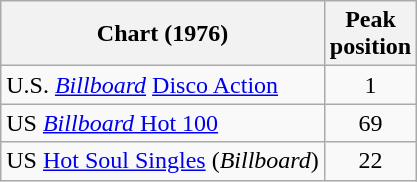<table class="wikitable sortable">
<tr>
<th>Chart (1976)</th>
<th>Peak<br>position</th>
</tr>
<tr>
<td>U.S. <em><a href='#'>Billboard</a></em> <a href='#'>Disco Action</a></td>
<td style="text-align:center;">1</td>
</tr>
<tr>
<td>US <a href='#'><em>Billboard</em> Hot 100</a></td>
<td align="center">69</td>
</tr>
<tr>
<td>US <a href='#'>Hot Soul Singles</a> (<em>Billboard</em>)</td>
<td align="center">22</td>
</tr>
</table>
